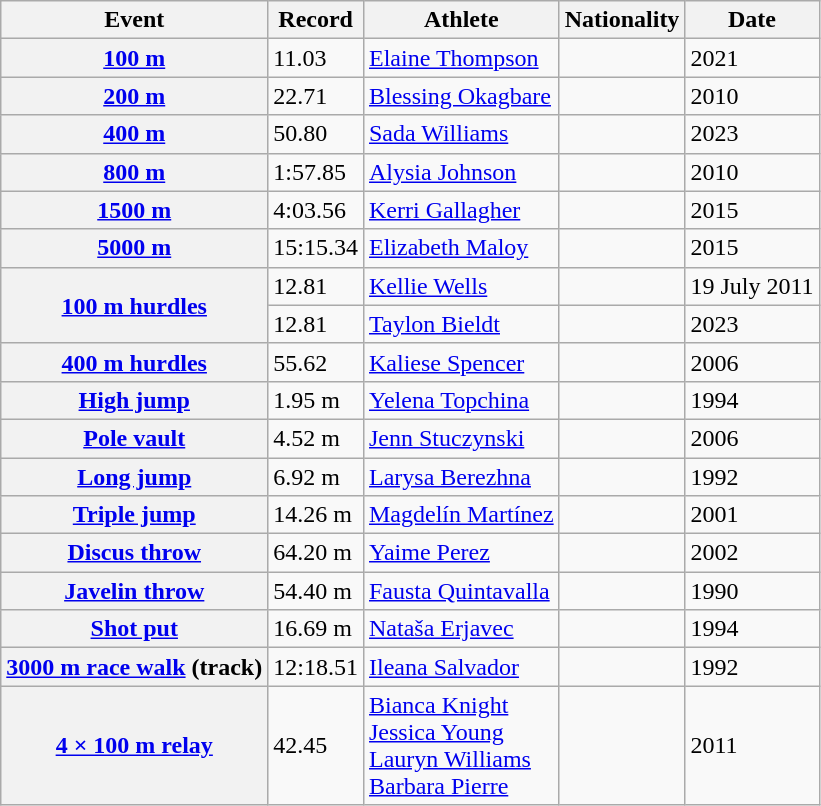<table class="wikitable plainrowheaders sticky-header">
<tr>
<th scope="col">Event</th>
<th scope="col">Record</th>
<th scope="col">Athlete</th>
<th scope="col">Nationality</th>
<th scope="col">Date</th>
</tr>
<tr>
<th scope="row"><a href='#'>100 m</a></th>
<td>11.03</td>
<td><a href='#'>Elaine Thompson</a></td>
<td></td>
<td>2021</td>
</tr>
<tr>
<th scope="row"><a href='#'>200 m</a></th>
<td>22.71</td>
<td><a href='#'>Blessing Okagbare</a></td>
<td></td>
<td>2010</td>
</tr>
<tr>
<th scope="row"><a href='#'>400 m</a></th>
<td>50.80</td>
<td><a href='#'>Sada Williams</a></td>
<td></td>
<td>2023</td>
</tr>
<tr>
<th scope="row"><a href='#'>800 m</a></th>
<td>1:57.85</td>
<td><a href='#'>Alysia Johnson</a></td>
<td></td>
<td>2010</td>
</tr>
<tr>
<th scope="row"><a href='#'>1500 m</a></th>
<td>4:03.56</td>
<td><a href='#'>Kerri Gallagher</a></td>
<td></td>
<td>2015</td>
</tr>
<tr>
<th scope="row"><a href='#'>5000 m</a></th>
<td>15:15.34</td>
<td><a href='#'>Elizabeth Maloy</a></td>
<td></td>
<td>2015</td>
</tr>
<tr>
<th scope="rowgroup" rowspan="2"><a href='#'>100 m hurdles</a></th>
<td>12.81 </td>
<td><a href='#'>Kellie Wells</a></td>
<td></td>
<td>19 July 2011</td>
</tr>
<tr>
<td>12.81</td>
<td><a href='#'>Taylon Bieldt</a></td>
<td></td>
<td>2023</td>
</tr>
<tr>
<th scope="row"><a href='#'>400 m hurdles</a></th>
<td>55.62</td>
<td><a href='#'>Kaliese Spencer</a></td>
<td></td>
<td>2006</td>
</tr>
<tr>
<th scope="row"><a href='#'>High jump</a></th>
<td>1.95 m</td>
<td><a href='#'>Yelena Topchina</a></td>
<td></td>
<td>1994</td>
</tr>
<tr>
<th scope="row"><a href='#'>Pole vault</a></th>
<td>4.52 m</td>
<td><a href='#'>Jenn Stuczynski</a></td>
<td></td>
<td>2006</td>
</tr>
<tr>
<th scope="row"><a href='#'>Long jump</a></th>
<td>6.92 m</td>
<td><a href='#'>Larysa Berezhna</a></td>
<td></td>
<td>1992</td>
</tr>
<tr>
<th scope="row"><a href='#'>Triple jump</a></th>
<td>14.26 m</td>
<td><a href='#'>Magdelín Martínez</a></td>
<td></td>
<td>2001</td>
</tr>
<tr>
<th scope="row"><a href='#'>Discus throw</a></th>
<td>64.20 m</td>
<td><a href='#'>Yaime Perez</a></td>
<td></td>
<td>2002</td>
</tr>
<tr>
<th scope="row"><a href='#'>Javelin throw</a></th>
<td>54.40 m</td>
<td><a href='#'>Fausta Quintavalla</a></td>
<td></td>
<td>1990</td>
</tr>
<tr>
<th scope="row"><a href='#'>Shot put</a></th>
<td>16.69 m</td>
<td><a href='#'>Nataša Erjavec</a></td>
<td></td>
<td>1994</td>
</tr>
<tr>
<th scope="row"><a href='#'>3000 m race walk</a> (track)</th>
<td>12:18.51</td>
<td><a href='#'>Ileana Salvador</a></td>
<td></td>
<td>1992</td>
</tr>
<tr>
<th scope="row"><a href='#'>4 × 100 m relay</a></th>
<td>42.45</td>
<td><a href='#'>Bianca Knight</a><br><a href='#'>Jessica Young</a><br><a href='#'>Lauryn Williams</a><br><a href='#'>Barbara Pierre</a></td>
<td></td>
<td>2011</td>
</tr>
</table>
